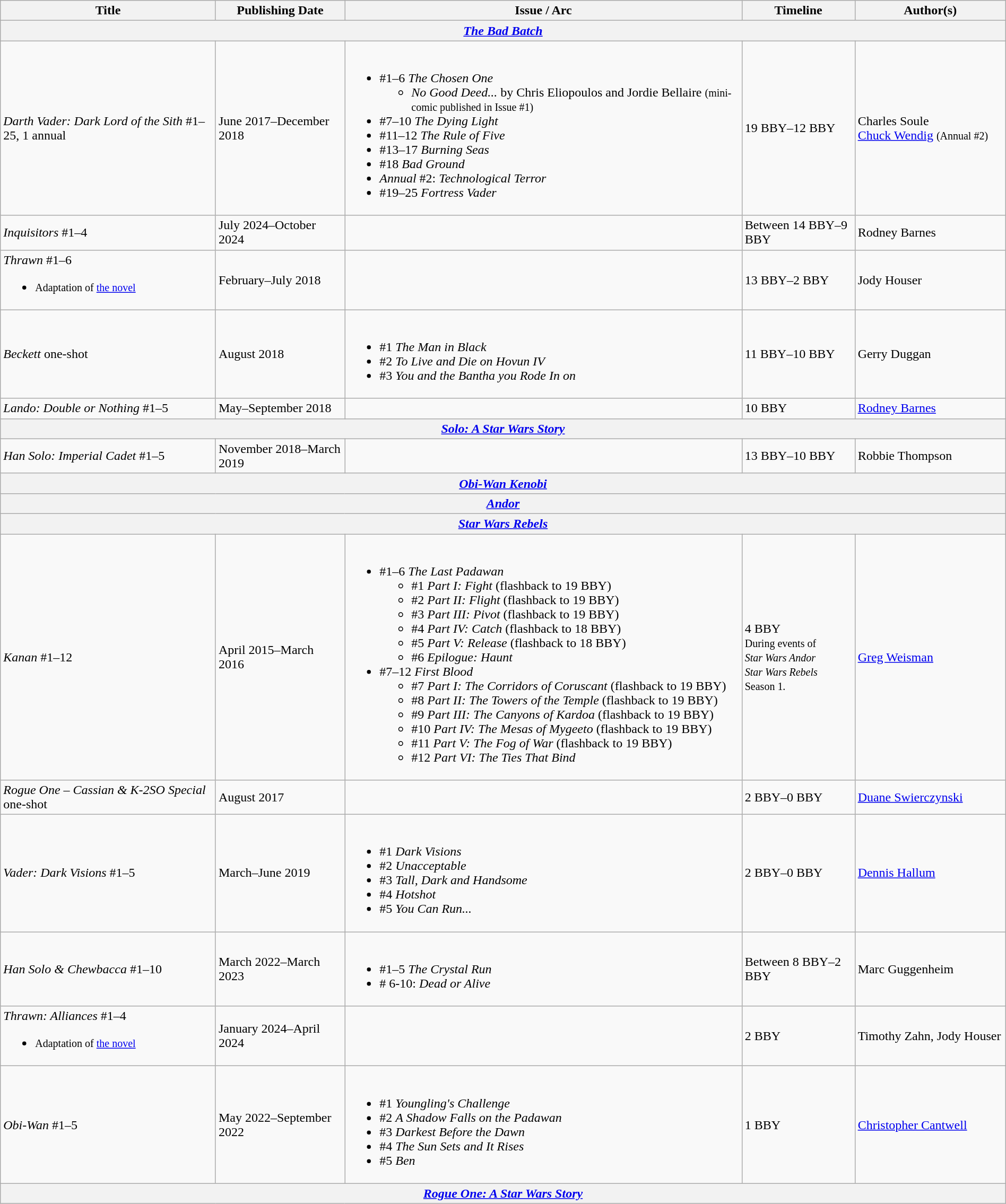<table class="wikitable" width="100%">
<tr>
<th>Title</th>
<th>Publishing Date</th>
<th>Issue / Arc</th>
<th>Timeline</th>
<th width=15%>Author(s)</th>
</tr>
<tr>
<th colspan="5"><em><a href='#'>The Bad Batch</a></em></th>
</tr>
<tr>
<td><em>Darth Vader: Dark Lord of the Sith</em> #1–25, 1 annual</td>
<td>June 2017–December 2018</td>
<td><br><ul><li>#1–6 <em>The Chosen One</em><ul><li><em>No Good Deed...</em> by Chris Eliopoulos and Jordie Bellaire <small>(mini-comic published in Issue #1)</small></li></ul></li><li>#7–10 <em>The Dying Light</em></li><li>#11–12 <em>The Rule of Five</em></li><li>#13–17 <em>Burning Seas</em></li><li>#18 <em>Bad Ground</em></li><li><em>Annual</em> #2: <em>Technological Terror</em></li><li>#19–25 <em>Fortress Vader</em></li></ul></td>
<td>19 BBY–12 BBY</td>
<td>Charles Soule<br><a href='#'>Chuck Wendig</a> <small>(Annual #2)</small></td>
</tr>
<tr>
<td><em>Inquisitors</em> #1–4</td>
<td>July 2024–October 2024</td>
<td></td>
<td>Between 14 BBY–9 BBY</td>
<td>Rodney Barnes</td>
</tr>
<tr>
<td><em>Thrawn</em> #1–6<br><ul><li><small>Adaptation of <a href='#'>the novel</a></small></li></ul></td>
<td>February–July 2018</td>
<td></td>
<td>13 BBY–2 BBY</td>
<td>Jody Houser</td>
</tr>
<tr>
<td><em>Beckett</em> one-shot</td>
<td>August 2018</td>
<td><br><ul><li>#1 <em>The Man in Black</em></li><li>#2 <em>To Live and Die on Hovun IV</em></li><li>#3 <em>You and the Bantha you Rode In on</em></li></ul></td>
<td>11 BBY–10 BBY</td>
<td>Gerry Duggan</td>
</tr>
<tr>
<td><em>Lando: Double or Nothing</em> #1–5</td>
<td>May–September 2018</td>
<td></td>
<td>10 BBY</td>
<td><a href='#'>Rodney Barnes</a></td>
</tr>
<tr>
<th colspan="5"><em><a href='#'>Solo: A Star Wars Story</a></em></th>
</tr>
<tr>
<td><em>Han Solo: Imperial Cadet</em> #1–5</td>
<td>November 2018–March 2019</td>
<td></td>
<td>13 BBY–10 BBY</td>
<td>Robbie Thompson</td>
</tr>
<tr>
<th colspan="5"><em><a href='#'>Obi-Wan Kenobi</a></em></th>
</tr>
<tr>
<th colspan="5"><em><a href='#'>Andor</a></em></th>
</tr>
<tr>
<th colspan="5"><em><a href='#'>Star Wars Rebels</a></em></th>
</tr>
<tr>
<td><em>Kanan</em> #1–12</td>
<td>April 2015–March 2016</td>
<td><br><ul><li>#1–6 <em>The Last Padawan</em><ul><li>#1 <em>Part I: Fight</em> (flashback to 19 BBY)</li><li>#2 <em>Part II: Flight</em> (flashback to 19 BBY)</li><li>#3 <em>Part III: Pivot</em> (flashback to 19 BBY)</li><li>#4 <em>Part IV: Catch</em> (flashback to 18 BBY)</li><li>#5 <em>Part V: Release</em> (flashback to 18 BBY)</li><li>#6 <em>Epilogue: Haunt</em></li></ul></li><li>#7–12 <em>First Blood</em><ul><li>#7 <em>Part I: The Corridors of Coruscant</em> (flashback to 19 BBY)</li><li>#8 <em>Part II: The Towers of the Temple</em> (flashback to 19 BBY)</li><li>#9 <em>Part III: The Canyons of Kardoa</em> (flashback to 19 BBY)</li><li>#10 <em>Part IV: The Mesas of Mygeeto</em> (flashback to 19 BBY)</li><li>#11 <em>Part V: The Fog of War</em> (flashback to 19 BBY)</li><li>#12 <em>Part VI: The Ties That Bind</em></li></ul></li></ul></td>
<td>4 BBY<br><small>During events of</small><br><small><em>Star Wars Andor</em></small><br><small><em>Star Wars Rebels</em></small><br><small>Season 1.</small></td>
<td><a href='#'>Greg Weisman</a></td>
</tr>
<tr>
<td><em>Rogue One – Cassian & K-2SO Special</em> one-shot</td>
<td>August 2017</td>
<td></td>
<td>2 BBY–0 BBY</td>
<td><a href='#'>Duane Swierczynski</a></td>
</tr>
<tr>
<td><em>Vader: Dark Visions</em> #1–5</td>
<td>March–June 2019</td>
<td><br><ul><li>#1 <em>Dark Visions</em></li><li>#2 <em>Unacceptable</em></li><li>#3 <em>Tall, Dark and Handsome</em></li><li>#4 <em>Hotshot</em></li><li>#5 <em>You Can Run...</em></li></ul></td>
<td>2 BBY–0 BBY</td>
<td><a href='#'>Dennis Hallum</a></td>
</tr>
<tr>
<td><em>Han Solo & Chewbacca</em> #1–10</td>
<td>March 2022–March 2023</td>
<td><br><ul><li>#1–5 <em>The Crystal Run</em></li><li># 6-10: <em>Dead or Alive</em></li></ul></td>
<td>Between 8 BBY–2 BBY</td>
<td>Marc Guggenheim</td>
</tr>
<tr>
<td><em>Thrawn: Alliances</em> #1–4<br><ul><li><small>Adaptation of <a href='#'>the novel</a></small></li></ul></td>
<td>January 2024–April 2024</td>
<td></td>
<td>2 BBY</td>
<td>Timothy Zahn, Jody Houser</td>
</tr>
<tr>
<td><em>Obi-Wan</em> #1–5</td>
<td>May 2022–September 2022</td>
<td><br><ul><li>#1 <em>Youngling's Challenge</em></li><li>#2 <em>A Shadow Falls on the Padawan</em></li><li>#3 <em>Darkest Before the Dawn</em></li><li>#4 <em>The Sun Sets and It Rises</em></li><li>#5 <em>Ben</em></li></ul></td>
<td>1 BBY</td>
<td><a href='#'>Christopher Cantwell</a></td>
</tr>
<tr>
<th colspan="5"><em><a href='#'>Rogue One: A Star Wars Story</a></em></th>
</tr>
</table>
